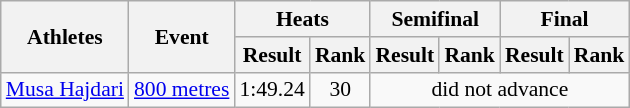<table class="wikitable" border="1" style="font-size:90%">
<tr>
<th rowspan="2">Athletes</th>
<th rowspan="2">Event</th>
<th colspan="2">Heats</th>
<th colspan="2">Semifinal</th>
<th colspan="2">Final</th>
</tr>
<tr>
<th>Result</th>
<th>Rank</th>
<th>Result</th>
<th>Rank</th>
<th>Result</th>
<th>Rank</th>
</tr>
<tr>
<td><a href='#'>Musa Hajdari</a></td>
<td><a href='#'>800 metres</a></td>
<td align=center>1:49.24</td>
<td align=center>30</td>
<td align=center colspan=4>did not advance</td>
</tr>
</table>
